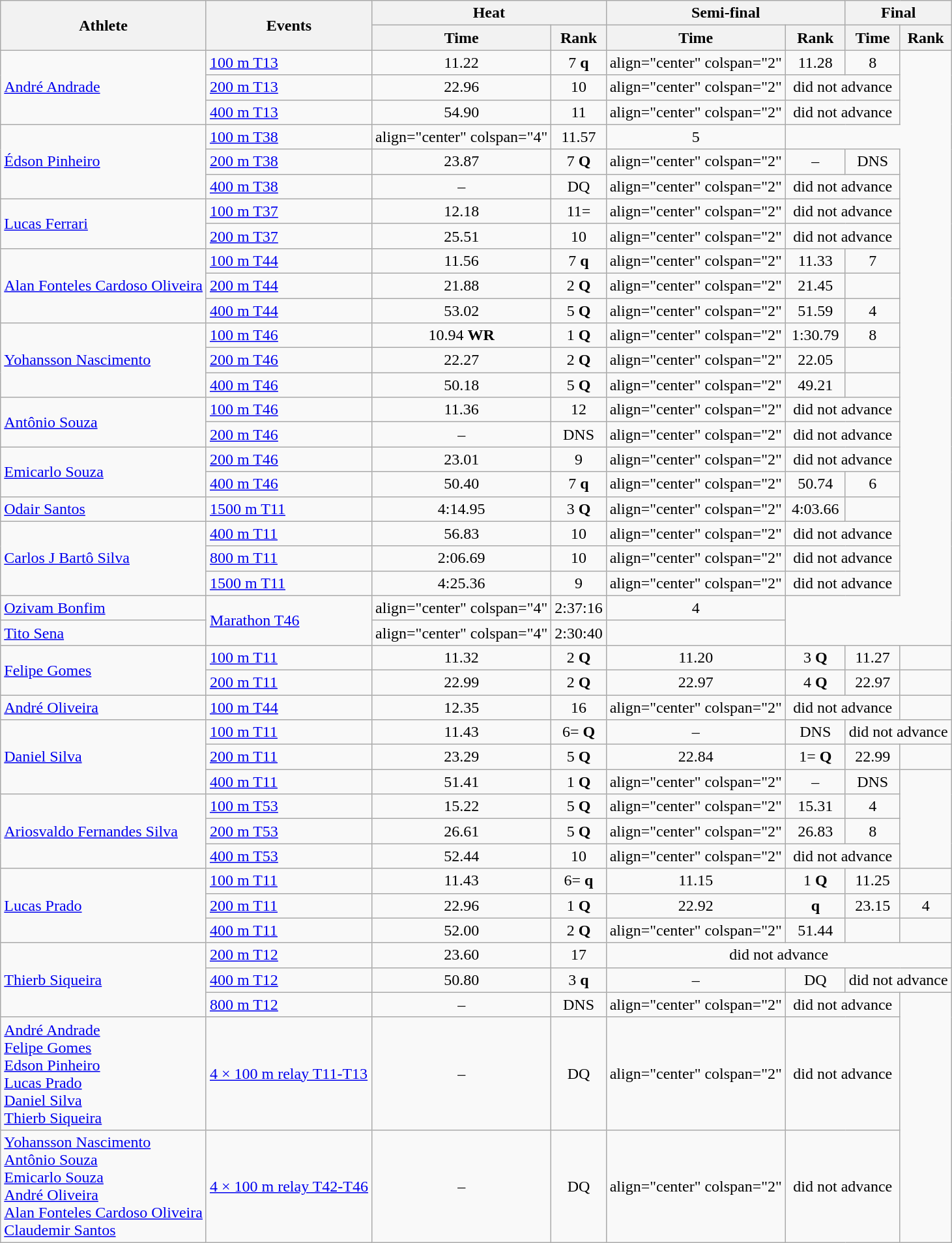<table class=wikitable>
<tr>
<th rowspan="2">Athlete</th>
<th rowspan="2">Events</th>
<th colspan="2">Heat</th>
<th colspan="2">Semi-final</th>
<th colspan="2">Final</th>
</tr>
<tr>
<th>Time</th>
<th>Rank</th>
<th>Time</th>
<th>Rank</th>
<th>Time</th>
<th>Rank</th>
</tr>
<tr>
<td rowspan=3><a href='#'>André Andrade</a></td>
<td><a href='#'>100 m T13</a></td>
<td align="center">11.22</td>
<td align="center">7 <strong>q</strong></td>
<td>align="center" colspan="2" </td>
<td align="center">11.28</td>
<td align="center">8</td>
</tr>
<tr>
<td><a href='#'>200 m T13</a></td>
<td align="center">22.96</td>
<td align="center">10</td>
<td>align="center" colspan="2" </td>
<td align="center" colspan="2">did not advance</td>
</tr>
<tr>
<td><a href='#'>400 m T13</a></td>
<td align="center">54.90</td>
<td align="center">11</td>
<td>align="center" colspan="2" </td>
<td align="center"  colspan="2">did not advance</td>
</tr>
<tr>
<td rowspan=3><a href='#'>Édson Pinheiro</a></td>
<td><a href='#'>100 m T38</a></td>
<td>align="center" colspan="4" </td>
<td align="center">11.57</td>
<td align="center">5</td>
</tr>
<tr>
<td><a href='#'>200 m T38</a></td>
<td align="center">23.87</td>
<td align="center">7 <strong>Q</strong></td>
<td>align="center" colspan="2" </td>
<td align="center">–</td>
<td align="center">DNS</td>
</tr>
<tr>
<td><a href='#'>400 m T38</a></td>
<td align="center">–</td>
<td align="center">DQ</td>
<td>align="center" colspan="2" </td>
<td align="center"  colspan="2">did not advance</td>
</tr>
<tr>
<td rowspan=2><a href='#'>Lucas Ferrari</a></td>
<td><a href='#'>100 m T37</a></td>
<td align="center">12.18</td>
<td align="center">11=</td>
<td>align="center" colspan="2" </td>
<td align="center" colspan="2">did not advance</td>
</tr>
<tr>
<td><a href='#'>200 m T37</a></td>
<td align="center">25.51</td>
<td align="center">10</td>
<td>align="center" colspan="2" </td>
<td align="center" colspan="2">did not advance</td>
</tr>
<tr>
<td rowspan=3><a href='#'>Alan Fonteles Cardoso Oliveira</a></td>
<td><a href='#'>100 m T44</a></td>
<td align="center">11.56</td>
<td align="center">7 <strong>q</strong></td>
<td>align="center" colspan="2" </td>
<td align="center">11.33</td>
<td align="center">7</td>
</tr>
<tr>
<td><a href='#'>200 m T44</a></td>
<td align="center">21.88</td>
<td align="center">2 <strong>Q</strong></td>
<td>align="center" colspan="2" </td>
<td align="center">21.45</td>
<td align="center"></td>
</tr>
<tr>
<td><a href='#'>400 m T44</a></td>
<td align="center">53.02</td>
<td align="center">5 <strong>Q</strong></td>
<td>align="center" colspan="2" </td>
<td align="center">51.59</td>
<td align="center">4</td>
</tr>
<tr>
<td rowspan=3><a href='#'>Yohansson Nascimento</a></td>
<td><a href='#'>100 m T46</a></td>
<td align="center">10.94 <strong>WR</strong></td>
<td align="center">1 <strong>Q</strong></td>
<td>align="center" colspan="2" </td>
<td align="center">1:30.79</td>
<td align="center">8</td>
</tr>
<tr>
<td><a href='#'>200 m T46</a></td>
<td align="center">22.27</td>
<td align="center">2 <strong>Q</strong></td>
<td>align="center" colspan="2" </td>
<td align="center">22.05</td>
<td align="center"></td>
</tr>
<tr>
<td><a href='#'>400 m T46</a></td>
<td align="center">50.18</td>
<td align="center">5 <strong>Q</strong></td>
<td>align="center" colspan="2" </td>
<td align="center">49.21</td>
<td align="center"></td>
</tr>
<tr>
<td rowspan=2><a href='#'>Antônio Souza</a></td>
<td><a href='#'>100 m T46</a></td>
<td align="center">11.36</td>
<td align="center">12</td>
<td>align="center" colspan="2" </td>
<td align="center" colspan="2">did not advance</td>
</tr>
<tr>
<td><a href='#'>200 m T46</a></td>
<td align="center">–</td>
<td align="center">DNS</td>
<td>align="center" colspan="2" </td>
<td align="center" colspan="2">did not advance</td>
</tr>
<tr>
<td rowspan=2><a href='#'>Emicarlo Souza</a></td>
<td><a href='#'>200 m T46</a></td>
<td align="center">23.01</td>
<td align="center">9</td>
<td>align="center" colspan="2" </td>
<td align="center" colspan="2">did not advance</td>
</tr>
<tr>
<td><a href='#'>400 m T46</a></td>
<td align="center">50.40</td>
<td align="center">7 <strong>q</strong></td>
<td>align="center" colspan="2" </td>
<td align="center">50.74</td>
<td align="center">6</td>
</tr>
<tr>
<td><a href='#'>Odair Santos</a></td>
<td><a href='#'>1500 m T11</a></td>
<td align="center">4:14.95</td>
<td align="center">3 <strong>Q</strong></td>
<td>align="center" colspan="2" </td>
<td align="center">4:03.66</td>
<td align="center"></td>
</tr>
<tr>
<td rowspan="3"><a href='#'>Carlos J Bartô Silva</a></td>
<td><a href='#'>400 m T11</a></td>
<td align="center">56.83</td>
<td align="center">10</td>
<td>align="center" colspan="2" </td>
<td align="center" colspan="2">did not advance</td>
</tr>
<tr>
<td><a href='#'>800 m T11</a></td>
<td align="center">2:06.69</td>
<td align="center">10</td>
<td>align="center" colspan="2" </td>
<td align="center" colspan="2">did not advance</td>
</tr>
<tr>
<td><a href='#'>1500 m T11</a></td>
<td align="center">4:25.36</td>
<td align="center">9</td>
<td>align="center" colspan="2" </td>
<td align="center" colspan="2">did not advance</td>
</tr>
<tr>
<td><a href='#'>Ozivam Bonfim</a></td>
<td rowspan="2"><a href='#'>Marathon T46</a></td>
<td>align="center" colspan="4" </td>
<td align="center">2:37:16</td>
<td align="center">4</td>
</tr>
<tr>
<td><a href='#'>Tito Sena</a></td>
<td>align="center" colspan="4" </td>
<td align="center">2:30:40</td>
<td align="center"></td>
</tr>
<tr>
<td rowspan="2"><a href='#'>Felipe Gomes</a></td>
<td><a href='#'>100 m T11</a></td>
<td align="center">11.32</td>
<td align="center">2 <strong>Q</strong></td>
<td align="center">11.20</td>
<td align="center">3 <strong>Q</strong></td>
<td align="center">11.27</td>
<td align="center"></td>
</tr>
<tr>
<td><a href='#'>200 m T11</a></td>
<td align="center">22.99</td>
<td align="center">2 <strong>Q</strong></td>
<td align="center">22.97</td>
<td align="center">4 <strong>Q</strong></td>
<td align="center">22.97</td>
<td align="center"></td>
</tr>
<tr>
<td><a href='#'>André Oliveira</a></td>
<td><a href='#'>100 m T44</a></td>
<td align="center">12.35</td>
<td align="center">16</td>
<td>align="center" colspan="2" </td>
<td align="center" colspan="2">did not advance</td>
</tr>
<tr>
<td rowspan="3"><a href='#'>Daniel Silva</a></td>
<td><a href='#'>100 m T11</a></td>
<td align="center">11.43</td>
<td align="center">6= <strong>Q</strong></td>
<td align="center">–</td>
<td align="center">DNS</td>
<td align="center" colspan="2">did not advance</td>
</tr>
<tr>
<td><a href='#'>200 m T11</a></td>
<td align="center">23.29</td>
<td align="center">5 <strong>Q</strong></td>
<td align="center">22.84</td>
<td align="center">1= <strong>Q</strong></td>
<td align="center">22.99</td>
<td align="center"></td>
</tr>
<tr>
<td><a href='#'>400 m T11</a></td>
<td align="center">51.41</td>
<td align="center">1 <strong>Q</strong></td>
<td>align="center" colspan="2" </td>
<td align="center">–</td>
<td align="center">DNS</td>
</tr>
<tr>
<td rowspan="3"><a href='#'>Ariosvaldo Fernandes Silva</a></td>
<td><a href='#'>100 m T53</a></td>
<td align="center">15.22</td>
<td align="center">5 <strong>Q</strong></td>
<td>align="center" colspan="2" </td>
<td align="center">15.31</td>
<td align="center">4</td>
</tr>
<tr>
<td><a href='#'>200 m T53</a></td>
<td align="center">26.61</td>
<td align="center">5 <strong>Q</strong></td>
<td>align="center" colspan="2" </td>
<td align="center">26.83</td>
<td align="center">8</td>
</tr>
<tr>
<td><a href='#'>400 m T53</a></td>
<td align="center">52.44</td>
<td align="center">10</td>
<td>align="center" colspan="2" </td>
<td align="center" colspan="2">did not advance</td>
</tr>
<tr>
<td rowspan="3"><a href='#'>Lucas Prado</a></td>
<td><a href='#'>100 m T11</a></td>
<td align="center">11.43</td>
<td align="center">6= <strong>q</strong></td>
<td align="center">11.15</td>
<td align="center">1 <strong>Q</strong></td>
<td align="center">11.25</td>
<td align="center"></td>
</tr>
<tr>
<td><a href='#'>200 m T11</a></td>
<td align="center">22.96</td>
<td align="center">1 <strong>Q</strong></td>
<td align="center">22.92</td>
<td align="center"><strong>q</strong></td>
<td align="center">23.15</td>
<td align="center">4</td>
</tr>
<tr>
<td><a href='#'>400 m T11</a></td>
<td align="center">52.00</td>
<td align="center">2 <strong>Q</strong></td>
<td>align="center" colspan="2" </td>
<td align="center">51.44</td>
<td align="center"></td>
</tr>
<tr>
<td rowspan="3"><a href='#'>Thierb Siqueira</a></td>
<td><a href='#'>200 m T12</a></td>
<td align="center">23.60</td>
<td align="center">17</td>
<td align="center" colspan="4">did not advance</td>
</tr>
<tr>
<td><a href='#'>400 m T12</a></td>
<td align="center">50.80</td>
<td align="center">3 <strong>q</strong></td>
<td align="center">–</td>
<td align="center">DQ</td>
<td align="center" colspan="2">did not advance</td>
</tr>
<tr>
<td><a href='#'>800 m T12</a></td>
<td align="center">–</td>
<td align="center">DNS</td>
<td>align="center" colspan="2" </td>
<td align="center" colspan="2">did not advance</td>
</tr>
<tr>
<td><a href='#'>André Andrade</a><br><a href='#'>Felipe Gomes</a><br><a href='#'>Edson Pinheiro</a><br><a href='#'>Lucas Prado</a><br><a href='#'>Daniel Silva</a><br><a href='#'>Thierb Siqueira</a></td>
<td><a href='#'>4 × 100 m relay T11-T13</a></td>
<td align="center">–</td>
<td align="center">DQ</td>
<td>align="center" colspan="2" </td>
<td align="center" colspan="2">did not advance</td>
</tr>
<tr>
<td><a href='#'>Yohansson Nascimento</a><br><a href='#'>Antônio Souza</a><br><a href='#'>Emicarlo Souza</a><br><a href='#'>André Oliveira</a><br><a href='#'>Alan Fonteles Cardoso Oliveira</a><br><a href='#'>Claudemir Santos</a></td>
<td><a href='#'>4 × 100 m relay T42-T46</a></td>
<td align="center">–</td>
<td align="center">DQ</td>
<td>align="center" colspan="2" </td>
<td align="center" colspan="2">did not advance</td>
</tr>
</table>
